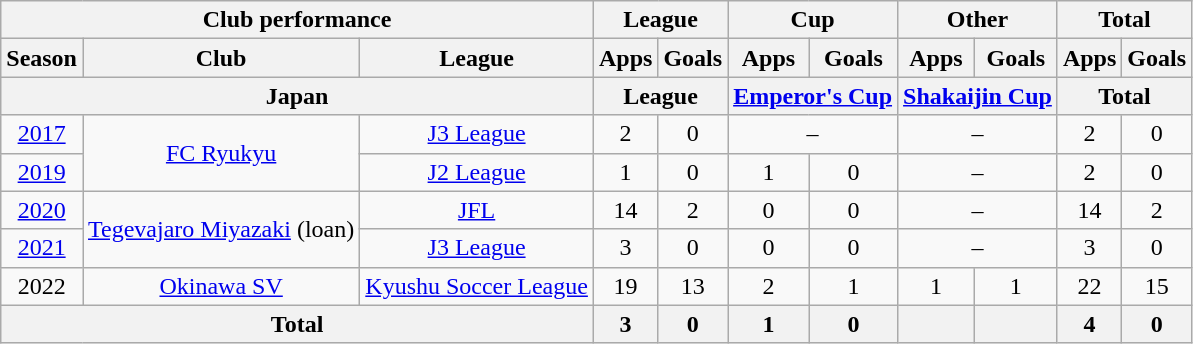<table class="wikitable" style="text-align:center;">
<tr>
<th colspan=3>Club performance</th>
<th colspan=2>League</th>
<th colspan=2>Cup</th>
<th colspan="2">Other</th>
<th colspan=2>Total</th>
</tr>
<tr>
<th>Season</th>
<th>Club</th>
<th>League</th>
<th>Apps</th>
<th>Goals</th>
<th>Apps</th>
<th>Goals</th>
<th>Apps</th>
<th>Goals</th>
<th>Apps</th>
<th>Goals</th>
</tr>
<tr>
<th colspan=3>Japan</th>
<th colspan=2>League</th>
<th colspan=2><a href='#'>Emperor's Cup</a></th>
<th colspan="2"><a href='#'>Shakaijin Cup</a></th>
<th colspan=2>Total</th>
</tr>
<tr>
<td><a href='#'>2017</a></td>
<td rowspan="2"><a href='#'>FC Ryukyu</a></td>
<td rowspan="1"><a href='#'>J3 League</a></td>
<td>2</td>
<td>0</td>
<td colspan="2">–</td>
<td colspan="2">–</td>
<td>2</td>
<td>0</td>
</tr>
<tr>
<td><a href='#'>2019</a></td>
<td rowspan="1"><a href='#'>J2 League</a></td>
<td>1</td>
<td>0</td>
<td>1</td>
<td>0</td>
<td colspan="2">–</td>
<td>2</td>
<td>0</td>
</tr>
<tr>
<td><a href='#'>2020</a></td>
<td rowspan="2"><a href='#'>Tegevajaro Miyazaki</a> (loan)</td>
<td><a href='#'>JFL</a></td>
<td>14</td>
<td>2</td>
<td>0</td>
<td>0</td>
<td colspan="2">–</td>
<td>14</td>
<td>2</td>
</tr>
<tr>
<td><a href='#'>2021</a></td>
<td><a href='#'>J3 League</a></td>
<td>3</td>
<td>0</td>
<td>0</td>
<td>0</td>
<td colspan="2">–</td>
<td>3</td>
<td>0</td>
</tr>
<tr>
<td>2022</td>
<td><a href='#'>Okinawa SV</a></td>
<td><a href='#'>Kyushu Soccer League</a></td>
<td>19</td>
<td>13</td>
<td>2</td>
<td>1</td>
<td>1</td>
<td>1</td>
<td>22</td>
<td>15</td>
</tr>
<tr>
<th colspan="3">Total</th>
<th>3</th>
<th>0</th>
<th>1</th>
<th>0</th>
<th></th>
<th></th>
<th>4</th>
<th>0</th>
</tr>
</table>
